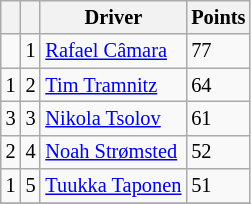<table class="wikitable" style="font-size: 85%;">
<tr>
<th></th>
<th></th>
<th>Driver</th>
<th>Points</th>
</tr>
<tr>
<td align="left"></td>
<td align="center">1</td>
<td> <a href='#'>Rafael Câmara</a></td>
<td>77</td>
</tr>
<tr>
<td align="left"> 1</td>
<td align="center">2</td>
<td> <a href='#'>Tim Tramnitz</a></td>
<td>64</td>
</tr>
<tr>
<td align="left"> 3</td>
<td align="center">3</td>
<td> <a href='#'>Nikola Tsolov</a></td>
<td>61</td>
</tr>
<tr>
<td align="left"> 2</td>
<td align="center">4</td>
<td> <a href='#'>Noah Strømsted</a></td>
<td>52</td>
</tr>
<tr>
<td align="left"> 1</td>
<td align="center">5</td>
<td> <a href='#'>Tuukka Taponen</a></td>
<td>51</td>
</tr>
<tr>
</tr>
</table>
